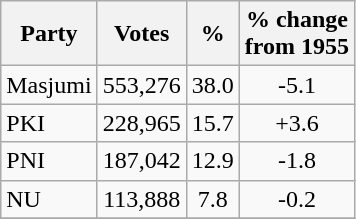<table class="wikitable" style="text-align:center">
<tr>
<th>Party</th>
<th>Votes</th>
<th>%</th>
<th>% change<br>from 1955</th>
</tr>
<tr>
<td align=left>Masjumi</td>
<td>553,276</td>
<td>38.0</td>
<td>-5.1</td>
</tr>
<tr>
<td align=left>PKI</td>
<td>228,965</td>
<td>15.7</td>
<td>+3.6</td>
</tr>
<tr>
<td align=left>PNI</td>
<td>187,042</td>
<td>12.9</td>
<td>-1.8</td>
</tr>
<tr>
<td align=left>NU</td>
<td>113,888</td>
<td>7.8</td>
<td>-0.2</td>
</tr>
<tr>
</tr>
</table>
